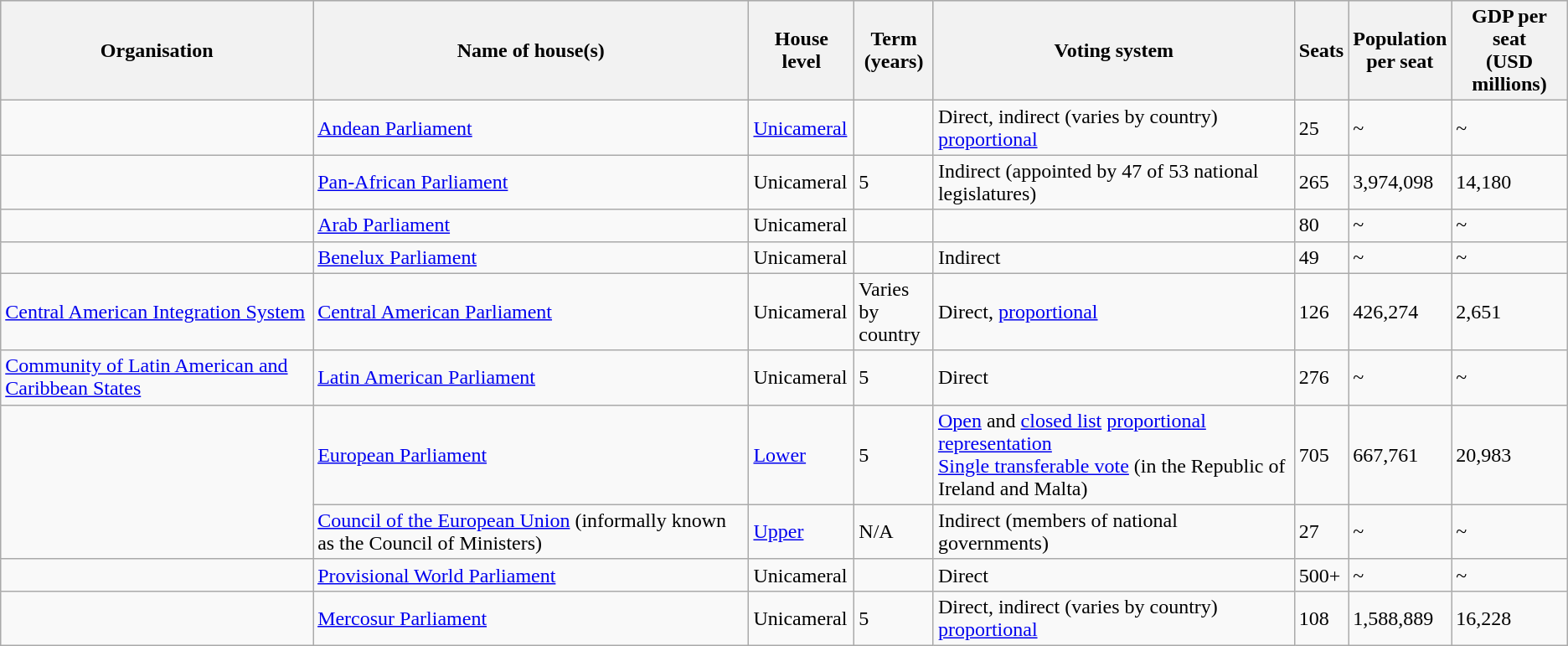<table class="wikitable sortable sticky-header">
<tr bgcolor="#cccccc">
<th>Organisation</th>
<th>Name of house(s)</th>
<th>House level</th>
<th>Term<br>(years)</th>
<th>Voting system</th>
<th>Seats</th>
<th>Population<br>per seat</th>
<th>GDP per seat<br>(USD millions)</th>
</tr>
<tr>
<td></td>
<td><a href='#'>Andean Parliament</a></td>
<td><a href='#'>Unicameral</a></td>
<td></td>
<td>Direct, indirect (varies by country)  <a href='#'>proportional</a></td>
<td>25</td>
<td>~</td>
<td>~</td>
</tr>
<tr>
<td></td>
<td><a href='#'>Pan-African Parliament</a></td>
<td>Unicameral</td>
<td>5</td>
<td>Indirect (appointed by 47 of 53 national legislatures)</td>
<td>265</td>
<td>3,974,098</td>
<td>14,180</td>
</tr>
<tr>
<td></td>
<td><a href='#'>Arab Parliament</a></td>
<td>Unicameral</td>
<td></td>
<td></td>
<td>80</td>
<td>~</td>
<td>~</td>
</tr>
<tr>
<td></td>
<td><a href='#'>Benelux Parliament</a></td>
<td>Unicameral</td>
<td></td>
<td>Indirect</td>
<td>49</td>
<td>~</td>
<td>~</td>
</tr>
<tr>
<td> <a href='#'>Central American Integration System</a></td>
<td><a href='#'>Central American Parliament</a></td>
<td>Unicameral</td>
<td>Varies by<br>country</td>
<td>Direct, <a href='#'>proportional</a></td>
<td>126</td>
<td>426,274</td>
<td>2,651</td>
</tr>
<tr>
<td> <a href='#'>Community of Latin American and Caribbean States</a></td>
<td><a href='#'>Latin American Parliament</a></td>
<td>Unicameral</td>
<td>5</td>
<td>Direct</td>
<td>276</td>
<td>~</td>
<td>~</td>
</tr>
<tr>
<td rowspan=2></td>
<td><a href='#'>European Parliament</a></td>
<td><a href='#'>Lower</a></td>
<td>5</td>
<td><a href='#'>Open</a> and <a href='#'>closed list</a> <a href='#'>proportional representation</a><br><a href='#'>Single transferable vote</a> (in the Republic of Ireland and Malta)</td>
<td>705</td>
<td>667,761</td>
<td>20,983</td>
</tr>
<tr>
<td><a href='#'>Council of the European Union</a> (informally known as the Council of Ministers)</td>
<td><a href='#'>Upper</a></td>
<td>N/A</td>
<td>Indirect (members of national governments)</td>
<td>27</td>
<td>~</td>
<td>~</td>
</tr>
<tr>
<td></td>
<td><a href='#'>Provisional World Parliament</a></td>
<td>Unicameral</td>
<td></td>
<td>Direct</td>
<td>500+</td>
<td>~</td>
<td>~</td>
</tr>
<tr>
<td></td>
<td><a href='#'>Mercosur Parliament</a></td>
<td>Unicameral</td>
<td>5</td>
<td>Direct, indirect (varies by country) <a href='#'>proportional</a></td>
<td>108</td>
<td>1,588,889</td>
<td>16,228</td>
</tr>
</table>
